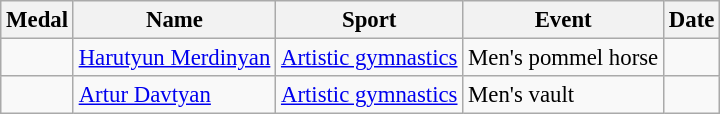<table class="wikitable sortable" style="font-size: 95%;">
<tr>
<th>Medal</th>
<th>Name</th>
<th>Sport</th>
<th>Event</th>
<th>Date</th>
</tr>
<tr>
<td></td>
<td><a href='#'>Harutyun Merdinyan</a></td>
<td><a href='#'>Artistic gymnastics</a></td>
<td>Men's pommel horse</td>
<td></td>
</tr>
<tr>
<td></td>
<td><a href='#'>Artur Davtyan</a></td>
<td><a href='#'>Artistic gymnastics</a></td>
<td>Men's vault</td>
<td></td>
</tr>
</table>
